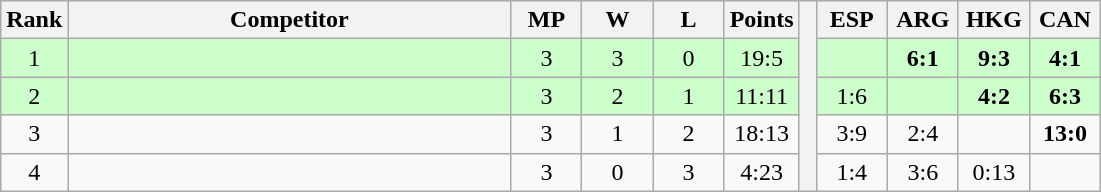<table class="wikitable" style="text-align:center">
<tr>
<th>Rank</th>
<th style="width:18em">Competitor</th>
<th style="width:2.5em">MP</th>
<th style="width:2.5em">W</th>
<th style="width:2.5em">L</th>
<th>Points</th>
<th rowspan="5"> </th>
<th style="width:2.5em">ESP</th>
<th style="width:2.5em">ARG</th>
<th style="width:2.5em">HKG</th>
<th style="width:2.5em">CAN</th>
</tr>
<tr style="background:#cfc;">
<td>1</td>
<td style="text-align:left"></td>
<td>3</td>
<td>3</td>
<td>0</td>
<td>19:5</td>
<td></td>
<td><strong>6:1</strong></td>
<td><strong>9:3</strong></td>
<td><strong>4:1</strong></td>
</tr>
<tr style="background:#cfc;">
<td>2</td>
<td style="text-align:left"></td>
<td>3</td>
<td>2</td>
<td>1</td>
<td>11:11</td>
<td>1:6</td>
<td></td>
<td><strong>4:2</strong></td>
<td><strong>6:3</strong></td>
</tr>
<tr>
<td>3</td>
<td style="text-align:left"></td>
<td>3</td>
<td>1</td>
<td>2</td>
<td>18:13</td>
<td>3:9</td>
<td>2:4</td>
<td></td>
<td><strong>13:0</strong></td>
</tr>
<tr>
<td>4</td>
<td style="text-align:left"></td>
<td>3</td>
<td>0</td>
<td>3</td>
<td>4:23</td>
<td>1:4</td>
<td>3:6</td>
<td>0:13</td>
<td></td>
</tr>
</table>
